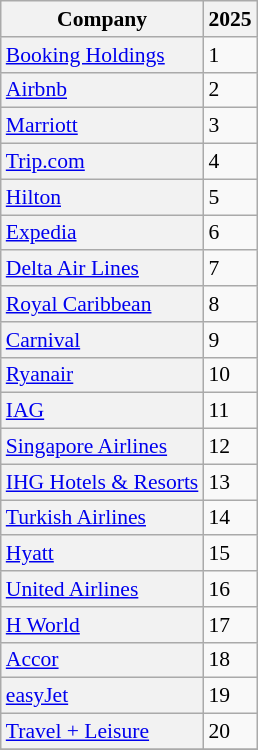<table class="wikitable sortable" style="font-size: 90%">
<tr>
<th style="background-color:#f2f2f2;">Company</th>
<th style="background-color:#f2f2f2;">2025</th>
</tr>
<tr>
<td style="background-color:#f2f2f2;"><a href='#'>Booking Holdings</a></td>
<td>1</td>
</tr>
<tr>
<td style="background-color:#f2f2f2;"><a href='#'>Airbnb</a></td>
<td>2</td>
</tr>
<tr>
<td style="background-color:#f2f2f2;"><a href='#'>Marriott</a></td>
<td>3</td>
</tr>
<tr>
<td style="background-color:#f2f2f2;"><a href='#'>Trip.com</a></td>
<td>4</td>
</tr>
<tr>
<td style="background-color:#f2f2f2;"><a href='#'>Hilton</a></td>
<td>5</td>
</tr>
<tr>
<td style="background-color:#f2f2f2;"><a href='#'>Expedia</a></td>
<td>6</td>
</tr>
<tr>
<td style="background-color:#f2f2f2;"><a href='#'>Delta Air Lines</a></td>
<td>7</td>
</tr>
<tr>
<td style="background-color:#f2f2f2;"><a href='#'>Royal Caribbean</a></td>
<td>8</td>
</tr>
<tr>
<td style="background-color:#f2f2f2;"><a href='#'>Carnival</a></td>
<td>9</td>
</tr>
<tr>
<td style="background-color:#f2f2f2;"><a href='#'>Ryanair</a></td>
<td>10</td>
</tr>
<tr>
<td style="background-color:#f2f2f2;"><a href='#'>IAG</a></td>
<td>11</td>
</tr>
<tr>
<td style="background-color:#f2f2f2;"><a href='#'>Singapore Airlines</a></td>
<td>12</td>
</tr>
<tr>
<td style="background-color:#f2f2f2;"><a href='#'>IHG Hotels & Resorts</a></td>
<td>13</td>
</tr>
<tr>
<td style="background-color:#f2f2f2;"><a href='#'>Turkish Airlines</a></td>
<td>14</td>
</tr>
<tr>
<td style="background-color:#f2f2f2;"><a href='#'>Hyatt</a></td>
<td>15</td>
</tr>
<tr>
<td style="background-color:#f2f2f2;"><a href='#'>United Airlines</a></td>
<td>16</td>
</tr>
<tr>
<td style="background-color:#f2f2f2;"><a href='#'>H World</a></td>
<td>17</td>
</tr>
<tr>
<td style="background-color:#f2f2f2;"><a href='#'>Accor</a></td>
<td>18</td>
</tr>
<tr>
<td style="background-color:#f2f2f2;"><a href='#'>easyJet</a></td>
<td>19</td>
</tr>
<tr>
<td style="background-color:#f2f2f2;"><a href='#'>Travel + Leisure</a></td>
<td>20</td>
</tr>
<tr>
</tr>
</table>
